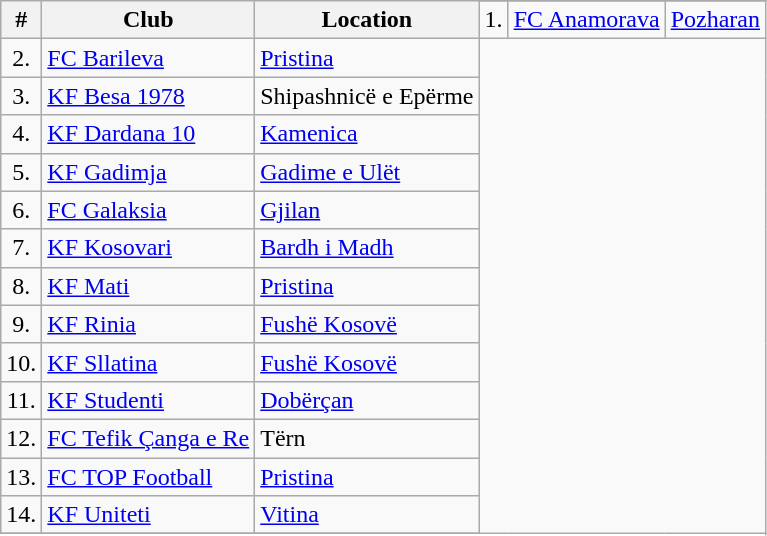<table class="wikitable sortable">
<tr>
<th rowspan="2">#</th>
<th rowspan="2">Club</th>
<th rowspan="2">Location</th>
</tr>
<tr>
<td align=center>1.</td>
<td><a href='#'>FC Anamorava</a></td>
<td><a href='#'>Pozharan</a></td>
</tr>
<tr>
<td align=center>2.</td>
<td><a href='#'>FC Barileva</a></td>
<td><a href='#'>Pristina</a></td>
</tr>
<tr>
<td align=center>3.</td>
<td><a href='#'>KF Besa 1978</a></td>
<td>Shipashnicë e Epërme</td>
</tr>
<tr>
<td align=center>4.</td>
<td><a href='#'>KF Dardana 10</a></td>
<td><a href='#'>Kamenica</a></td>
</tr>
<tr>
<td align=center>5.</td>
<td><a href='#'>KF Gadimja</a></td>
<td><a href='#'>Gadime e Ulët</a></td>
</tr>
<tr>
<td align=center>6.</td>
<td><a href='#'>FC Galaksia</a></td>
<td><a href='#'>Gjilan</a></td>
</tr>
<tr>
<td align=center>7.</td>
<td><a href='#'>KF Kosovari</a></td>
<td><a href='#'>Bardh i Madh</a></td>
</tr>
<tr>
<td align=center>8.</td>
<td><a href='#'>KF Mati</a></td>
<td><a href='#'>Pristina</a></td>
</tr>
<tr>
<td align=center>9.</td>
<td><a href='#'>KF Rinia</a></td>
<td><a href='#'>Fushë Kosovë</a></td>
</tr>
<tr>
<td align=center>10.</td>
<td><a href='#'>KF Sllatina</a></td>
<td><a href='#'>Fushë Kosovë</a></td>
</tr>
<tr>
<td align=center>11.</td>
<td><a href='#'>KF Studenti</a></td>
<td><a href='#'>Dobërçan</a></td>
</tr>
<tr>
<td align=center>12.</td>
<td><a href='#'>FC Tefik Çanga e Re</a></td>
<td>Tërn</td>
</tr>
<tr>
<td align=center>13.</td>
<td><a href='#'>FC TOP Football</a></td>
<td><a href='#'>Pristina</a></td>
</tr>
<tr>
<td align=center>14.</td>
<td><a href='#'>KF Uniteti</a></td>
<td><a href='#'>Vitina</a></td>
</tr>
<tr>
</tr>
</table>
